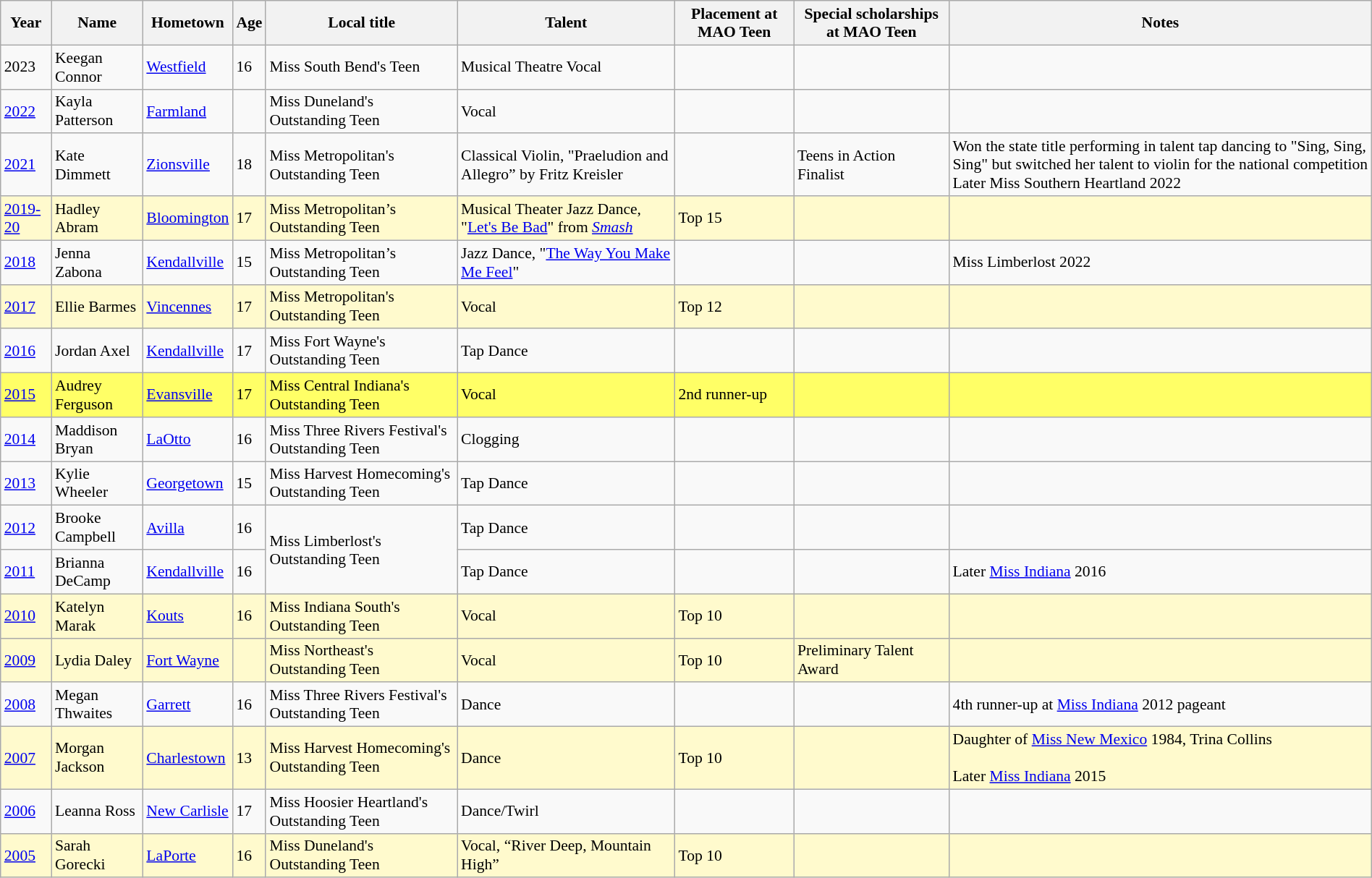<table class="wikitable sortable"style="width:100%; font-size:90%;">
<tr>
<th>Year</th>
<th>Name</th>
<th>Hometown</th>
<th>Age</th>
<th>Local title</th>
<th>Talent</th>
<th>Placement at MAO Teen</th>
<th>Special scholarships at MAO Teen</th>
<th>Notes</th>
</tr>
<tr>
<td>2023</td>
<td>Keegan Connor</td>
<td><a href='#'>Westfield</a></td>
<td>16</td>
<td>Miss South Bend's Teen</td>
<td>Musical Theatre Vocal</td>
<td></td>
<td></td>
<td></td>
</tr>
<tr>
<td><a href='#'>2022</a></td>
<td>Kayla Patterson</td>
<td><a href='#'>Farmland</a></td>
<td></td>
<td>Miss Duneland's Outstanding Teen</td>
<td>Vocal</td>
<td></td>
<td></td>
<td></td>
</tr>
<tr>
<td><a href='#'>2021</a></td>
<td>Kate Dimmett</td>
<td><a href='#'>Zionsville</a></td>
<td>18</td>
<td>Miss Metropolitan's Outstanding Teen</td>
<td>Classical Violin, "Praeludion and Allegro” by Fritz Kreisler</td>
<td></td>
<td>Teens in Action Finalist</td>
<td>Won the state title performing in talent tap dancing to "Sing, Sing, Sing" but switched her talent to violin for the national competition<br>Later Miss Southern Heartland 2022</td>
</tr>
<tr style="background-color:#FFFACD;">
<td><a href='#'>2019-20</a></td>
<td>Hadley Abram</td>
<td><a href='#'>Bloomington</a></td>
<td>17</td>
<td>Miss Metropolitan’s Outstanding Teen</td>
<td>Musical Theater Jazz Dance, "<a href='#'>Let's Be Bad</a>" from <em><a href='#'>Smash</a></em></td>
<td>Top 15</td>
<td></td>
<td></td>
</tr>
<tr>
<td><a href='#'>2018</a></td>
<td>Jenna Zabona</td>
<td><a href='#'>Kendallville</a></td>
<td>15</td>
<td>Miss Metropolitan’s Outstanding Teen</td>
<td>Jazz Dance, "<a href='#'>The Way You Make Me Feel</a>"</td>
<td></td>
<td></td>
<td>Miss Limberlost 2022</td>
</tr>
<tr style="background-color:#FFFACD;">
<td><a href='#'>2017</a></td>
<td>Ellie Barmes</td>
<td><a href='#'>Vincennes</a></td>
<td>17</td>
<td>Miss Metropolitan's Outstanding Teen</td>
<td>Vocal</td>
<td>Top 12</td>
<td></td>
<td></td>
</tr>
<tr>
<td><a href='#'>2016</a></td>
<td>Jordan Axel</td>
<td><a href='#'>Kendallville</a></td>
<td>17</td>
<td>Miss Fort Wayne's Outstanding Teen</td>
<td>Tap Dance</td>
<td></td>
<td></td>
<td></td>
</tr>
<tr style="background-color:#FFFF66;">
<td><a href='#'>2015</a></td>
<td>Audrey Ferguson</td>
<td><a href='#'>Evansville</a></td>
<td>17</td>
<td>Miss Central Indiana's Outstanding Teen</td>
<td>Vocal</td>
<td>2nd runner-up</td>
<td></td>
<td></td>
</tr>
<tr>
<td><a href='#'>2014</a></td>
<td>Maddison Bryan</td>
<td><a href='#'>LaOtto</a></td>
<td>16</td>
<td>Miss Three Rivers Festival's Outstanding Teen</td>
<td>Clogging</td>
<td></td>
<td></td>
<td></td>
</tr>
<tr>
<td><a href='#'>2013</a></td>
<td>Kylie Wheeler</td>
<td><a href='#'>Georgetown</a></td>
<td>15</td>
<td>Miss Harvest Homecoming's Outstanding Teen</td>
<td>Tap Dance</td>
<td></td>
<td></td>
<td></td>
</tr>
<tr>
<td><a href='#'>2012</a></td>
<td>Brooke Campbell</td>
<td><a href='#'>Avilla</a></td>
<td>16</td>
<td rowspan=2>Miss Limberlost's Outstanding Teen</td>
<td>Tap Dance</td>
<td></td>
<td></td>
<td></td>
</tr>
<tr>
<td><a href='#'>2011</a></td>
<td>Brianna DeCamp</td>
<td><a href='#'>Kendallville</a></td>
<td>16</td>
<td>Tap Dance</td>
<td></td>
<td></td>
<td>Later <a href='#'>Miss Indiana</a> 2016</td>
</tr>
<tr style="background-color:#FFFACD;">
<td><a href='#'>2010</a></td>
<td>Katelyn Marak</td>
<td><a href='#'>Kouts</a></td>
<td>16</td>
<td>Miss Indiana South's Outstanding Teen</td>
<td>Vocal</td>
<td>Top 10</td>
<td></td>
<td></td>
</tr>
<tr style="background-color:#FFFACD;">
<td><a href='#'>2009</a></td>
<td>Lydia Daley</td>
<td><a href='#'>Fort Wayne</a></td>
<td></td>
<td>Miss Northeast's Outstanding Teen</td>
<td>Vocal</td>
<td>Top 10</td>
<td>Preliminary Talent Award</td>
<td></td>
</tr>
<tr>
<td><a href='#'>2008</a></td>
<td>Megan Thwaites</td>
<td><a href='#'>Garrett</a></td>
<td>16</td>
<td>Miss Three Rivers Festival's Outstanding Teen</td>
<td>Dance</td>
<td></td>
<td></td>
<td>4th runner-up at <a href='#'>Miss Indiana</a> 2012 pageant</td>
</tr>
<tr style="background-color:#FFFACD;">
<td><a href='#'>2007</a></td>
<td>Morgan Jackson</td>
<td><a href='#'>Charlestown</a></td>
<td>13</td>
<td>Miss Harvest Homecoming's Outstanding Teen</td>
<td>Dance</td>
<td>Top 10</td>
<td></td>
<td>Daughter of <a href='#'>Miss New Mexico</a> 1984, Trina Collins<br><br>Later <a href='#'>Miss Indiana</a> 2015</td>
</tr>
<tr>
<td><a href='#'>2006</a></td>
<td>Leanna Ross</td>
<td><a href='#'>New Carlisle</a></td>
<td>17</td>
<td>Miss Hoosier Heartland's Outstanding Teen</td>
<td>Dance/Twirl</td>
<td></td>
<td></td>
<td></td>
</tr>
<tr style="background-color:#FFFACD;">
<td><a href='#'>2005</a></td>
<td>Sarah Gorecki</td>
<td><a href='#'>LaPorte</a></td>
<td>16</td>
<td>Miss Duneland's Outstanding Teen</td>
<td>Vocal, “River Deep, Mountain High”</td>
<td>Top 10</td>
<td></td>
<td></td>
</tr>
</table>
